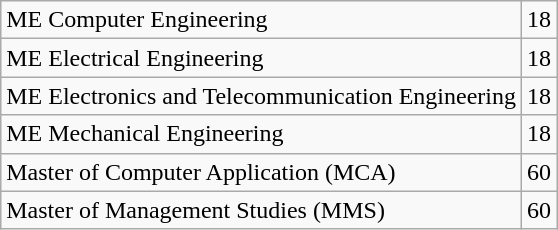<table class="wikitable">
<tr>
<td>ME Computer Engineering</td>
<td>18</td>
</tr>
<tr>
<td>ME Electrical Engineering</td>
<td>18</td>
</tr>
<tr>
<td>ME Electronics and Telecommunication Engineering</td>
<td>18</td>
</tr>
<tr>
<td>ME Mechanical Engineering</td>
<td>18</td>
</tr>
<tr>
<td>Master of Computer Application (MCA)</td>
<td>60</td>
</tr>
<tr>
<td>Master of Management Studies (MMS)</td>
<td>60</td>
</tr>
</table>
